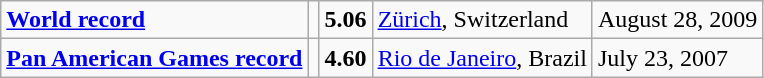<table class="wikitable">
<tr>
<td><strong><a href='#'>World record</a></strong></td>
<td></td>
<td><strong>5.06</strong></td>
<td><a href='#'>Zürich</a>, Switzerland</td>
<td>August 28, 2009</td>
</tr>
<tr>
<td><strong><a href='#'>Pan American Games record</a></strong></td>
<td></td>
<td><strong>4.60</strong></td>
<td><a href='#'>Rio de Janeiro</a>, Brazil</td>
<td>July 23, 2007</td>
</tr>
</table>
